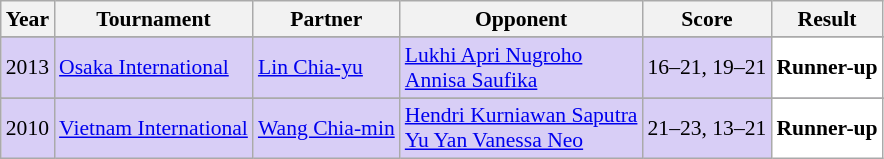<table class="sortable wikitable" style="font-size: 90%;">
<tr>
<th>Year</th>
<th>Tournament</th>
<th>Partner</th>
<th>Opponent</th>
<th>Score</th>
<th>Result</th>
</tr>
<tr>
</tr>
<tr style="background:#D8CEF6">
<td align="center">2013</td>
<td align="left"><a href='#'>Osaka International</a></td>
<td align="left"> <a href='#'>Lin Chia-yu</a></td>
<td align="left"> <a href='#'>Lukhi Apri Nugroho</a> <br>  <a href='#'>Annisa Saufika</a></td>
<td align="left">16–21, 19–21</td>
<td style="text-align:left; background:white"> <strong>Runner-up</strong></td>
</tr>
<tr>
</tr>
<tr style="background:#D8CEF6">
<td align="center">2010</td>
<td align="left"><a href='#'>Vietnam International</a></td>
<td align="left"> <a href='#'>Wang Chia-min</a></td>
<td align="left"> <a href='#'>Hendri Kurniawan Saputra</a> <br>  <a href='#'>Yu Yan Vanessa Neo</a></td>
<td align="left">21–23, 13–21</td>
<td style="text-align:left; background:white"> <strong>Runner-up</strong></td>
</tr>
</table>
